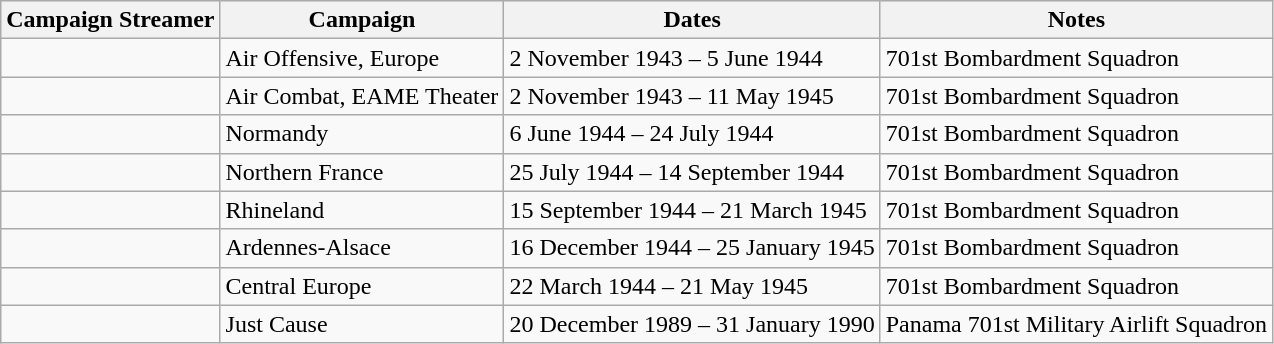<table class="wikitable">
<tr style="background:#efefef;">
<th>Campaign Streamer</th>
<th>Campaign</th>
<th>Dates</th>
<th>Notes</th>
</tr>
<tr>
<td></td>
<td>Air Offensive, Europe</td>
<td>2 November 1943 – 5 June 1944</td>
<td>701st Bombardment Squadron</td>
</tr>
<tr>
<td></td>
<td>Air Combat, EAME Theater</td>
<td>2 November 1943 – 11 May 1945</td>
<td>701st Bombardment Squadron</td>
</tr>
<tr>
<td></td>
<td>Normandy</td>
<td>6 June 1944 – 24 July 1944</td>
<td>701st Bombardment Squadron</td>
</tr>
<tr>
<td></td>
<td>Northern France</td>
<td>25 July 1944 – 14 September 1944</td>
<td>701st Bombardment Squadron</td>
</tr>
<tr>
<td></td>
<td>Rhineland</td>
<td>15 September 1944 – 21 March 1945</td>
<td>701st Bombardment Squadron</td>
</tr>
<tr>
<td></td>
<td>Ardennes-Alsace</td>
<td>16 December 1944 – 25 January 1945</td>
<td>701st Bombardment Squadron</td>
</tr>
<tr>
<td></td>
<td>Central Europe</td>
<td>22 March 1944 – 21 May 1945</td>
<td>701st Bombardment Squadron</td>
</tr>
<tr>
<td></td>
<td>Just Cause</td>
<td>20 December 1989 – 31 January 1990</td>
<td>Panama 701st Military Airlift Squadron</td>
</tr>
</table>
